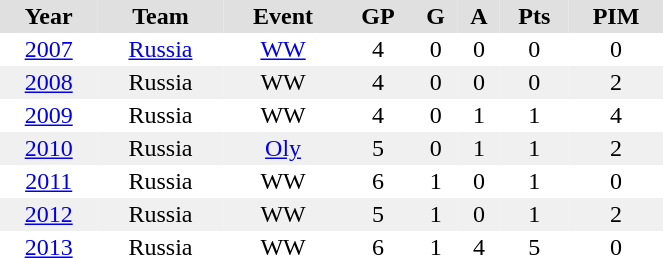<table BORDER="0" CELLPADDING="2" CELLSPACING="0" width="35%">
<tr ALIGN="center" bgcolor="#e0e0e0">
<th>Year</th>
<th>Team</th>
<th>Event</th>
<th>GP</th>
<th>G</th>
<th>A</th>
<th>Pts</th>
<th>PIM</th>
</tr>
<tr ALIGN="center">
<td><a href='#'>2007</a></td>
<td><a href='#'>Russia</a></td>
<td><a href='#'>WW</a></td>
<td>4</td>
<td>0</td>
<td>0</td>
<td>0</td>
<td>0</td>
</tr>
<tr ALIGN="center" bgcolor="#f0f0f0">
<td><a href='#'>2008</a></td>
<td>Russia</td>
<td>WW</td>
<td>4</td>
<td>0</td>
<td>0</td>
<td>0</td>
<td>2</td>
</tr>
<tr ALIGN="center">
<td><a href='#'>2009</a></td>
<td>Russia</td>
<td>WW</td>
<td>4</td>
<td>0</td>
<td>1</td>
<td>1</td>
<td>4</td>
</tr>
<tr ALIGN="center" bgcolor="#f0f0f0">
<td><a href='#'>2010</a></td>
<td>Russia</td>
<td><a href='#'>Oly</a></td>
<td>5</td>
<td>0</td>
<td>1</td>
<td>1</td>
<td>2</td>
</tr>
<tr ALIGN="center">
<td><a href='#'>2011</a></td>
<td>Russia</td>
<td>WW</td>
<td>6</td>
<td>1</td>
<td>0</td>
<td>1</td>
<td>0</td>
</tr>
<tr ALIGN="center" bgcolor="#f0f0f0">
<td><a href='#'>2012</a></td>
<td>Russia</td>
<td>WW</td>
<td>5</td>
<td>1</td>
<td>0</td>
<td>1</td>
<td>2</td>
</tr>
<tr ALIGN="center">
<td><a href='#'>2013</a></td>
<td>Russia</td>
<td>WW</td>
<td>6</td>
<td>1</td>
<td>4</td>
<td>5</td>
<td>0</td>
</tr>
</table>
